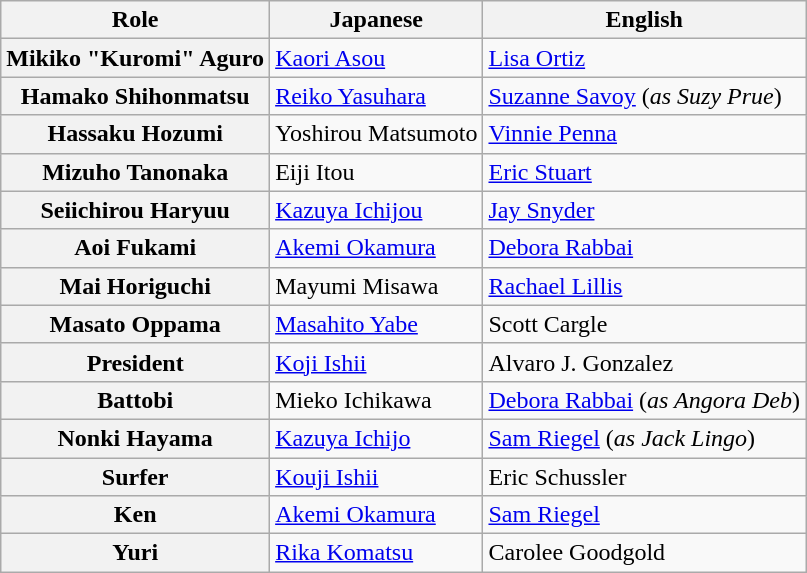<table class="wikitable mw-collapsible">
<tr>
<th>Role</th>
<th>Japanese</th>
<th>English</th>
</tr>
<tr>
<th>Mikiko "Kuromi" Aguro</th>
<td><a href='#'>Kaori Asou</a></td>
<td><a href='#'>Lisa Ortiz</a></td>
</tr>
<tr>
<th>Hamako Shihonmatsu</th>
<td><a href='#'>Reiko Yasuhara</a></td>
<td><a href='#'>Suzanne Savoy</a> (<em>as Suzy Prue</em>)</td>
</tr>
<tr>
<th>Hassaku Hozumi</th>
<td>Yoshirou Matsumoto</td>
<td><a href='#'>Vinnie Penna</a></td>
</tr>
<tr>
<th>Mizuho Tanonaka</th>
<td>Eiji Itou</td>
<td><a href='#'>Eric Stuart</a></td>
</tr>
<tr>
<th>Seiichirou Haryuu</th>
<td><a href='#'>Kazuya Ichijou</a></td>
<td><a href='#'>Jay Snyder</a></td>
</tr>
<tr>
<th>Aoi Fukami</th>
<td><a href='#'>Akemi Okamura</a></td>
<td><a href='#'>Debora Rabbai</a></td>
</tr>
<tr>
<th>Mai Horiguchi</th>
<td>Mayumi Misawa</td>
<td><a href='#'>Rachael Lillis</a></td>
</tr>
<tr>
<th>Masato Oppama</th>
<td><a href='#'>Masahito Yabe</a></td>
<td>Scott Cargle</td>
</tr>
<tr>
<th>President</th>
<td><a href='#'>Koji Ishii</a></td>
<td>Alvaro J. Gonzalez</td>
</tr>
<tr>
<th>Battobi</th>
<td>Mieko Ichikawa</td>
<td><a href='#'>Debora Rabbai</a> (<em>as Angora Deb</em>)</td>
</tr>
<tr>
<th>Nonki Hayama</th>
<td><a href='#'>Kazuya Ichijo</a></td>
<td><a href='#'>Sam Riegel</a> (<em>as Jack Lingo</em>)</td>
</tr>
<tr>
<th>Surfer</th>
<td><a href='#'>Kouji Ishii</a></td>
<td>Eric Schussler</td>
</tr>
<tr>
<th>Ken</th>
<td><a href='#'>Akemi Okamura</a></td>
<td><a href='#'>Sam Riegel</a></td>
</tr>
<tr>
<th>Yuri</th>
<td><a href='#'>Rika Komatsu</a></td>
<td>Carolee Goodgold</td>
</tr>
</table>
